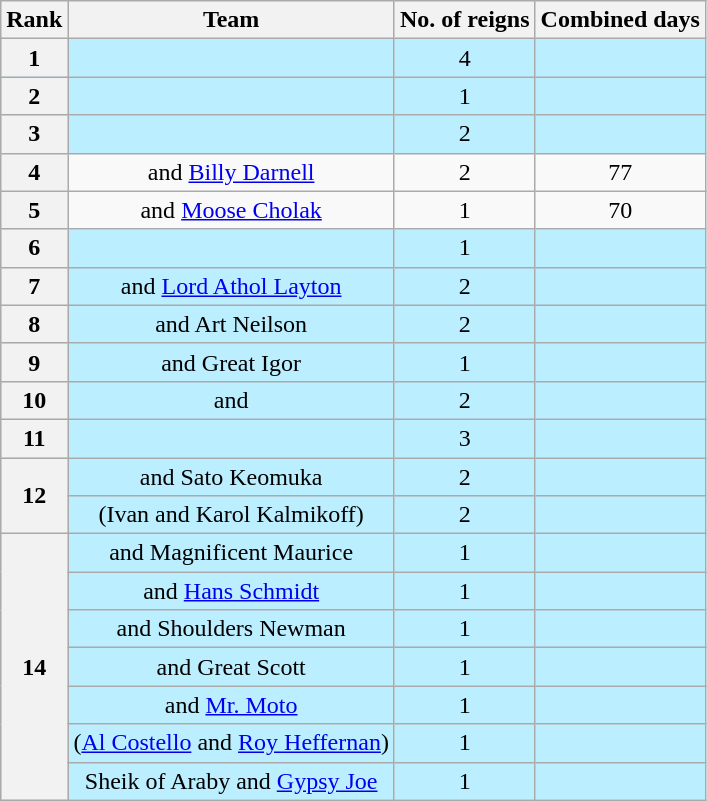<table class="wikitable sortable" style="text-align: center">
<tr>
<th data-sort-type="number" scope="col">Rank</th>
<th scope="col">Team</th>
<th data-sort-type="number" scope="col">No. of reigns</th>
<th data-sort-type="number" scope="col">Combined days</th>
</tr>
<tr style="background-color:#bbeeff">
<th scope=row>1</th>
<td></td>
<td>4</td>
<td></td>
</tr>
<tr style="background-color:#bbeeff">
<th scope=row>2</th>
<td></td>
<td>1</td>
<td></td>
</tr>
<tr style="background-color:#bbeeff">
<th scope=row>3</th>
<td></td>
<td>2</td>
<td></td>
</tr>
<tr>
<th scope=row>4</th>
<td> and <a href='#'>Billy Darnell</a></td>
<td>2</td>
<td>77</td>
</tr>
<tr>
<th scope=row>5</th>
<td> and <a href='#'>Moose Cholak</a></td>
<td>1</td>
<td>70</td>
</tr>
<tr style="background-color:#bbeeff">
<th scope=row>6</th>
<td></td>
<td>1</td>
<td></td>
</tr>
<tr style="background-color:#bbeeff">
<th scope=row>7</th>
<td> and <a href='#'>Lord Athol Layton</a></td>
<td>2</td>
<td></td>
</tr>
<tr style="background-color:#bbeeff">
<th scope=row>8</th>
<td> and Art Neilson</td>
<td>2</td>
<td></td>
</tr>
<tr style="background-color:#bbeeff">
<th scope=row>9</th>
<td> and Great Igor</td>
<td>1</td>
<td></td>
</tr>
<tr style="background-color:#bbeeff">
<th scope=row>10</th>
<td> and </td>
<td>2</td>
<td></td>
</tr>
<tr style="background-color:#bbeeff">
<th scope=row>11</th>
<td></td>
<td>3</td>
<td></td>
</tr>
<tr style="background-color:#bbeeff">
<th scope=row rowspan=2>12</th>
<td> and Sato Keomuka</td>
<td>2</td>
<td></td>
</tr>
<tr style="background-color:#bbeeff">
<td> (Ivan and Karol Kalmikoff)</td>
<td>2</td>
<td></td>
</tr>
<tr style="background-color:#bbeeff">
<th scope=row rowspan=7>14</th>
<td> and Magnificent Maurice</td>
<td>1</td>
<td></td>
</tr>
<tr style="background-color:#bbeeff">
<td> and <a href='#'>Hans Schmidt</a></td>
<td>1</td>
<td></td>
</tr>
<tr style="background-color:#bbeeff">
<td> and Shoulders Newman</td>
<td>1</td>
<td></td>
</tr>
<tr style="background-color:#bbeeff">
<td> and Great Scott</td>
<td>1</td>
<td></td>
</tr>
<tr style="background-color:#bbeeff">
<td> and <a href='#'>Mr. Moto</a></td>
<td>1</td>
<td></td>
</tr>
<tr style="background-color:#bbeeff">
<td> (<a href='#'>Al Costello</a> and <a href='#'>Roy Heffernan</a>)</td>
<td>1</td>
<td></td>
</tr>
<tr style="background-color:#bbeeff">
<td>Sheik of Araby and <a href='#'>Gypsy Joe</a></td>
<td>1</td>
<td></td>
</tr>
</table>
